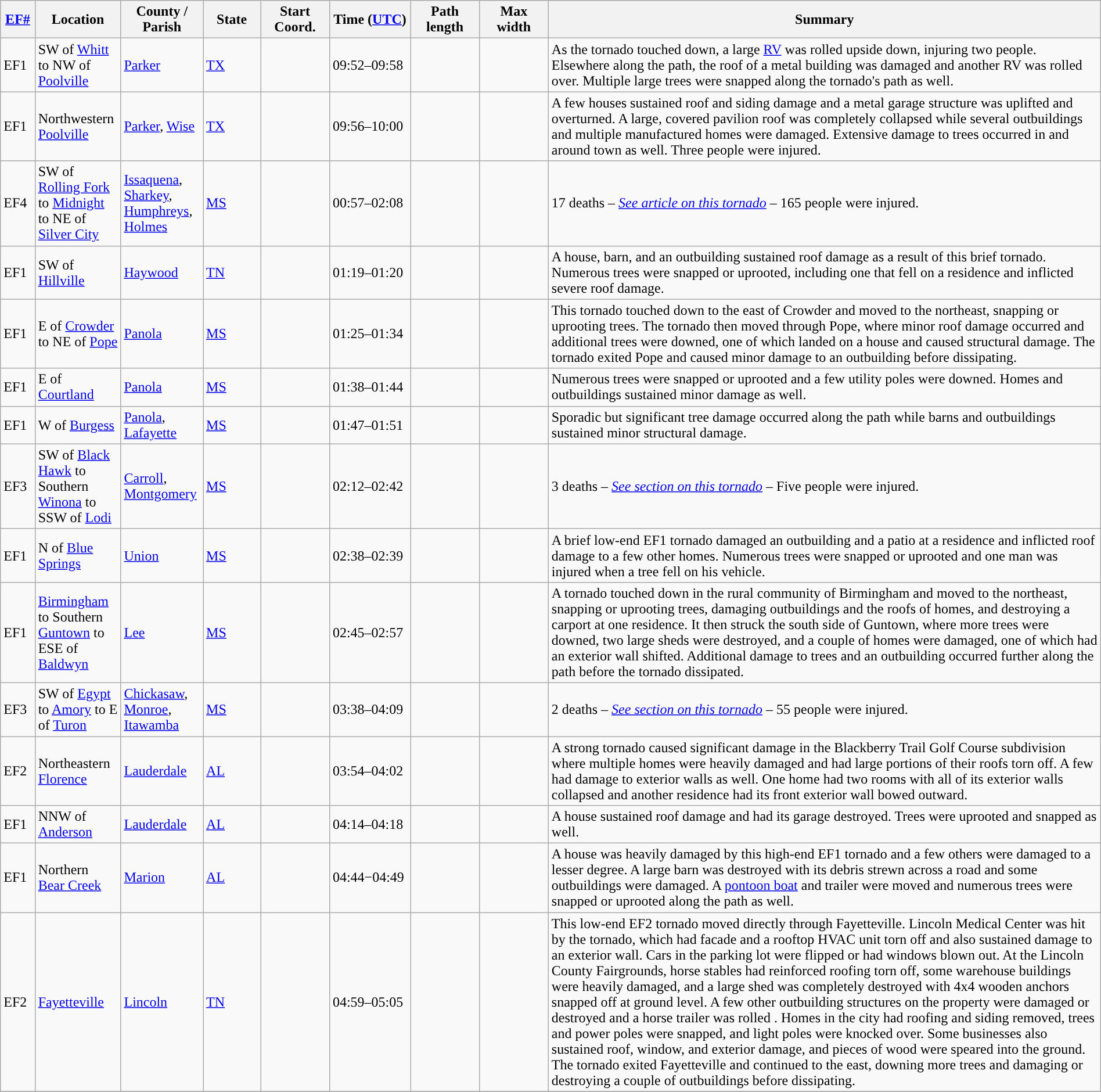<table class="wikitable sortable" style="width:100%;">
<tr>
<th scope="col" style="width:3%; text-align:center;"><a href='#'>EF#</a></th>
<th scope="col" style="width:7%; text-align:center;" class="unsortable">Location</th>
<th scope="col" style="width:6%; text-align:center;" class="unsortable">County / Parish</th>
<th scope="col" style="width:5%; text-align:center;">State</th>
<th scope="col" style="width:6%; text-align:center;">Start Coord.</th>
<th scope="col" style="width:6%; text-align:center;">Time (<a href='#'>UTC</a>)</th>
<th scope="col" style="width:6%; text-align:center;">Path length</th>
<th scope="col" style="width:6%; text-align:center;">Max width</th>
<th scope="col" class="unsortable" style="width:48%; text-align:center;">Summary</th>
</tr>
<tr>
<td>EF1</td>
<td>SW of <a href='#'>Whitt</a> to NW of <a href='#'>Poolville</a></td>
<td><a href='#'>Parker</a></td>
<td><a href='#'>TX</a></td>
<td></td>
<td>09:52–09:58</td>
<td></td>
<td></td>
<td>As the tornado touched down, a large <a href='#'>RV</a> was rolled upside down, injuring two people. Elsewhere along the path, the roof of a metal building was damaged and another RV was rolled over. Multiple large trees were snapped along the tornado's path as well.</td>
</tr>
<tr>
<td>EF1</td>
<td>Northwestern <a href='#'>Poolville</a></td>
<td><a href='#'>Parker</a>, <a href='#'>Wise</a></td>
<td><a href='#'>TX</a></td>
<td></td>
<td>09:56–10:00</td>
<td></td>
<td></td>
<td>A few houses sustained roof and siding damage and a metal garage structure was uplifted and overturned. A large, covered pavilion roof was completely collapsed while several outbuildings and multiple manufactured homes were damaged. Extensive damage to trees occurred in and around town as well. Three people were injured.</td>
</tr>
<tr>
<td>EF4</td>
<td>SW of <a href='#'>Rolling Fork</a> to <a href='#'>Midnight</a> to NE of <a href='#'>Silver City</a></td>
<td><a href='#'>Issaquena</a>, <a href='#'>Sharkey</a>, <a href='#'>Humphreys</a>, <a href='#'>Holmes</a></td>
<td><a href='#'>MS</a></td>
<td></td>
<td>00:57–02:08</td>
<td></td>
<td></td>
<td>17 deaths – <em><a href='#'>See article on this tornado</a></em> – 165 people were injured.</td>
</tr>
<tr>
<td>EF1</td>
<td>SW of <a href='#'>Hillville</a></td>
<td><a href='#'>Haywood</a></td>
<td><a href='#'>TN</a></td>
<td></td>
<td>01:19–01:20</td>
<td></td>
<td></td>
<td>A house, barn, and an outbuilding sustained roof damage as a result of this brief tornado. Numerous trees were snapped or uprooted, including one that fell on a residence and inflicted severe roof damage.</td>
</tr>
<tr>
<td>EF1</td>
<td>E of <a href='#'>Crowder</a> to NE of <a href='#'>Pope</a></td>
<td><a href='#'>Panola</a></td>
<td><a href='#'>MS</a></td>
<td></td>
<td>01:25–01:34</td>
<td></td>
<td></td>
<td>This tornado touched down to the east of Crowder and moved to the northeast, snapping or uprooting trees. The tornado then moved through Pope, where minor roof damage occurred and additional trees were downed, one of which landed on a house and caused structural damage. The tornado exited Pope and caused minor damage to an outbuilding before dissipating.</td>
</tr>
<tr>
<td>EF1</td>
<td>E of <a href='#'>Courtland</a></td>
<td><a href='#'>Panola</a></td>
<td><a href='#'>MS</a></td>
<td></td>
<td>01:38–01:44</td>
<td></td>
<td></td>
<td>Numerous trees were snapped or uprooted and a few utility poles were downed. Homes and outbuildings sustained minor damage as well.</td>
</tr>
<tr>
<td>EF1</td>
<td>W of <a href='#'>Burgess</a></td>
<td><a href='#'>Panola</a>, <a href='#'>Lafayette</a></td>
<td><a href='#'>MS</a></td>
<td></td>
<td>01:47–01:51</td>
<td></td>
<td></td>
<td>Sporadic but significant tree damage occurred along the path while barns and outbuildings sustained minor structural damage.</td>
</tr>
<tr>
<td>EF3</td>
<td>SW of <a href='#'>Black Hawk</a> to Southern <a href='#'>Winona</a> to SSW of <a href='#'>Lodi</a></td>
<td><a href='#'>Carroll</a>, <a href='#'>Montgomery</a></td>
<td><a href='#'>MS</a></td>
<td></td>
<td>02:12–02:42</td>
<td></td>
<td></td>
<td>3 deaths – <em><a href='#'>See section on this tornado</a></em> – Five people were injured.</td>
</tr>
<tr>
<td>EF1</td>
<td>N of <a href='#'>Blue Springs</a></td>
<td><a href='#'>Union</a></td>
<td><a href='#'>MS</a></td>
<td></td>
<td>02:38–02:39</td>
<td></td>
<td></td>
<td>A brief low-end EF1 tornado damaged an outbuilding and a patio at a residence and inflicted roof damage to a few other homes. Numerous trees were snapped or uprooted and one man was injured when a tree fell on his vehicle.</td>
</tr>
<tr>
<td>EF1</td>
<td><a href='#'>Birmingham</a> to Southern <a href='#'>Guntown</a> to ESE of <a href='#'>Baldwyn</a></td>
<td><a href='#'>Lee</a></td>
<td><a href='#'>MS</a></td>
<td></td>
<td>02:45–02:57</td>
<td></td>
<td></td>
<td>A tornado touched down in the rural community of Birmingham and moved to the northeast, snapping or uprooting trees, damaging outbuildings and the roofs of homes, and destroying a carport at one residence. It then struck the south side of Guntown, where more trees were downed, two large sheds were destroyed, and a couple of homes were damaged, one of which had an exterior wall shifted. Additional damage to trees and an outbuilding occurred further along the path before the tornado dissipated.</td>
</tr>
<tr>
<td>EF3</td>
<td>SW of <a href='#'>Egypt</a> to <a href='#'>Amory</a> to E of <a href='#'>Turon</a></td>
<td><a href='#'>Chickasaw</a>, <a href='#'>Monroe</a>, <a href='#'>Itawamba</a></td>
<td><a href='#'>MS</a></td>
<td></td>
<td>03:38–04:09</td>
<td></td>
<td></td>
<td>2 deaths – <em><a href='#'>See section on this tornado</a></em> – 55 people were injured.</td>
</tr>
<tr>
<td>EF2</td>
<td>Northeastern <a href='#'>Florence</a></td>
<td><a href='#'>Lauderdale</a></td>
<td><a href='#'>AL</a></td>
<td></td>
<td>03:54–04:02</td>
<td></td>
<td></td>
<td>A strong tornado caused significant damage in the Blackberry Trail Golf Course subdivision where multiple homes were heavily damaged and had large portions of their roofs torn off. A few had damage to exterior walls as well. One home had two rooms with all of its exterior walls collapsed and another residence had its front exterior wall bowed outward.</td>
</tr>
<tr>
<td>EF1</td>
<td>NNW of <a href='#'>Anderson</a></td>
<td><a href='#'>Lauderdale</a></td>
<td><a href='#'>AL</a></td>
<td></td>
<td>04:14–04:18</td>
<td></td>
<td></td>
<td>A house sustained roof damage and had its garage destroyed. Trees were uprooted and snapped as well.</td>
</tr>
<tr>
<td>EF1</td>
<td>Northern <a href='#'>Bear Creek</a></td>
<td><a href='#'>Marion</a></td>
<td><a href='#'>AL</a></td>
<td></td>
<td>04:44−04:49</td>
<td></td>
<td></td>
<td>A house was heavily damaged by this high-end EF1 tornado and a few others were damaged to a lesser degree. A large barn was destroyed with its debris strewn across a road and some outbuildings were damaged. A <a href='#'>pontoon boat</a> and trailer were moved  and numerous trees were snapped or uprooted along the path as well.</td>
</tr>
<tr>
<td>EF2</td>
<td><a href='#'>Fayetteville</a></td>
<td><a href='#'>Lincoln</a></td>
<td><a href='#'>TN</a></td>
<td></td>
<td>04:59–05:05</td>
<td></td>
<td></td>
<td>This low-end EF2 tornado moved directly through Fayetteville. Lincoln Medical Center was hit by the tornado, which had facade and a rooftop HVAC unit torn off and also sustained damage to an exterior wall. Cars in the parking lot were flipped or had windows blown out. At the Lincoln County Fairgrounds, horse stables had reinforced roofing torn off, some warehouse buildings were heavily damaged, and a large shed was completely destroyed with 4x4 wooden anchors snapped off at ground level. A few other outbuilding structures on the property were damaged or destroyed and a horse trailer was rolled . Homes in the city had roofing and siding removed, trees and power poles were snapped, and light poles were knocked over. Some businesses also sustained roof, window, and exterior damage, and pieces of wood were speared into the ground. The tornado exited Fayetteville and continued to the east, downing more trees and damaging or destroying a couple of outbuildings before dissipating.</td>
</tr>
<tr>
</tr>
</table>
